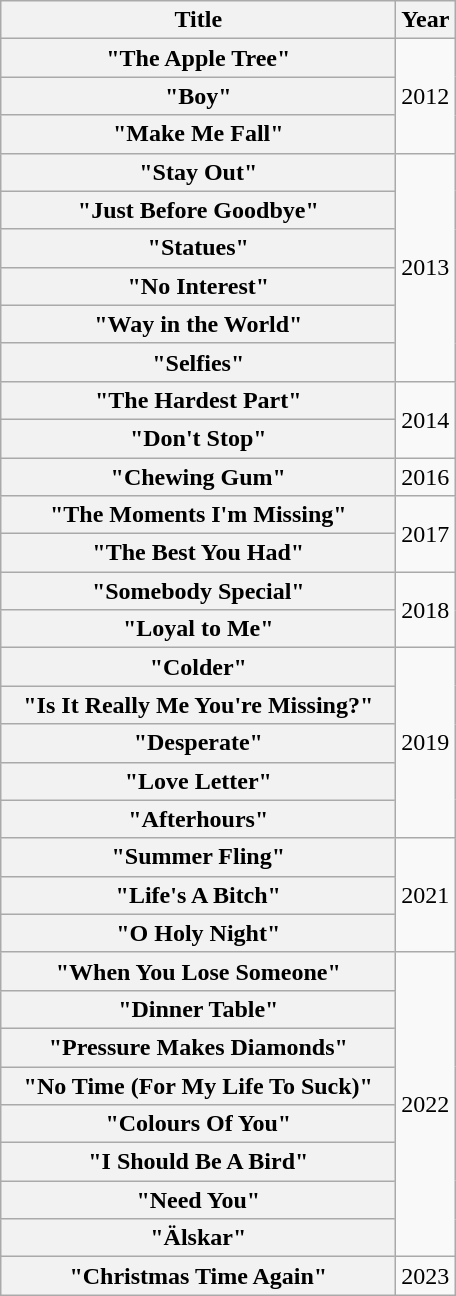<table class="wikitable plainrowheaders" style="text-align:center;">
<tr>
<th scope="col" style="width:16em;">Title</th>
<th scope="col" style="width:1em;">Year</th>
</tr>
<tr>
<th scope="row">"The Apple Tree"</th>
<td rowspan="3">2012</td>
</tr>
<tr>
<th scope="row">"Boy"</th>
</tr>
<tr>
<th scope="row">"Make Me Fall"</th>
</tr>
<tr>
<th scope="row">"Stay Out"</th>
<td rowspan="6">2013</td>
</tr>
<tr>
<th scope="row">"Just Before Goodbye"</th>
</tr>
<tr>
<th scope="row">"Statues"</th>
</tr>
<tr>
<th scope="row">"No Interest"</th>
</tr>
<tr>
<th scope="row">"Way in the World"</th>
</tr>
<tr>
<th scope="row">"Selfies"</th>
</tr>
<tr>
<th scope="row">"The Hardest Part"</th>
<td rowspan="2">2014</td>
</tr>
<tr>
<th scope="row">"Don't Stop"</th>
</tr>
<tr>
<th scope="row">"Chewing Gum"</th>
<td>2016</td>
</tr>
<tr>
<th scope="row">"The Moments I'm Missing"</th>
<td rowspan="2">2017</td>
</tr>
<tr>
<th scope="row">"The Best You Had"</th>
</tr>
<tr>
<th scope="row">"Somebody Special"</th>
<td rowspan="2">2018</td>
</tr>
<tr>
<th scope="row">"Loyal to Me"</th>
</tr>
<tr>
<th scope="row">"Colder"</th>
<td rowspan="5">2019</td>
</tr>
<tr>
<th scope="row">"Is It Really Me You're Missing?"</th>
</tr>
<tr>
<th scope="row">"Desperate"</th>
</tr>
<tr>
<th scope="row">"Love Letter"</th>
</tr>
<tr>
<th scope="row">"Afterhours"</th>
</tr>
<tr>
<th scope="row">"Summer Fling"</th>
<td rowspan="3">2021</td>
</tr>
<tr>
<th scope="row">"Life's A Bitch"</th>
</tr>
<tr>
<th scope="row">"O Holy Night"</th>
</tr>
<tr>
<th scope="row">"When You Lose Someone"</th>
<td rowspan="8">2022</td>
</tr>
<tr>
<th scope="row">"Dinner Table"</th>
</tr>
<tr>
<th scope="row">"Pressure Makes Diamonds"</th>
</tr>
<tr>
<th scope="row">"No Time (For My Life To Suck)"</th>
</tr>
<tr>
<th scope="row">"Colours Of You"</th>
</tr>
<tr>
<th scope="row">"I Should Be A Bird"</th>
</tr>
<tr>
<th scope="row">"Need You"</th>
</tr>
<tr>
<th scope="row">"Älskar"</th>
</tr>
<tr>
<th scope="row">"Christmas Time Again"</th>
<td rowspan="1">2023</td>
</tr>
</table>
